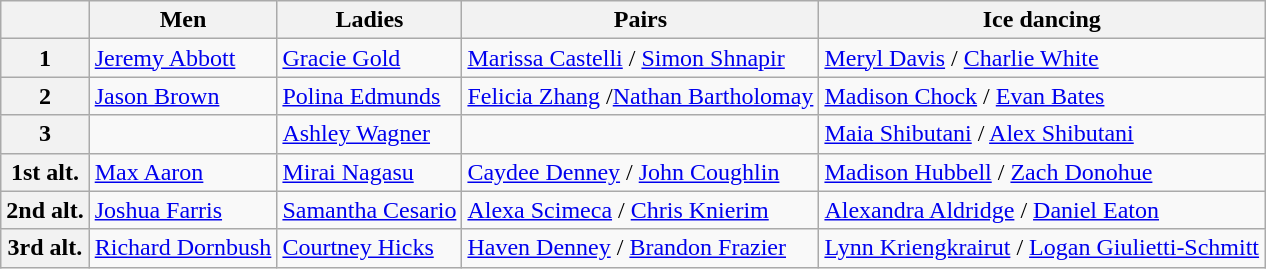<table class="wikitable">
<tr>
<th></th>
<th>Men</th>
<th>Ladies</th>
<th>Pairs</th>
<th>Ice dancing</th>
</tr>
<tr>
<th>1</th>
<td><a href='#'>Jeremy Abbott</a></td>
<td><a href='#'>Gracie Gold</a></td>
<td><a href='#'>Marissa Castelli</a> / <a href='#'>Simon Shnapir</a></td>
<td><a href='#'>Meryl Davis</a> / <a href='#'> Charlie White</a></td>
</tr>
<tr>
<th>2</th>
<td><a href='#'>Jason Brown</a></td>
<td><a href='#'>Polina Edmunds</a></td>
<td><a href='#'>Felicia Zhang</a> /<a href='#'>Nathan Bartholomay</a></td>
<td><a href='#'>Madison Chock</a> / <a href='#'>Evan Bates</a></td>
</tr>
<tr>
<th>3</th>
<td></td>
<td><a href='#'>Ashley Wagner</a></td>
<td></td>
<td><a href='#'>Maia Shibutani</a> / <a href='#'>Alex Shibutani</a></td>
</tr>
<tr>
<th>1st alt.</th>
<td><a href='#'>Max Aaron</a></td>
<td><a href='#'>Mirai Nagasu</a></td>
<td><a href='#'>Caydee Denney</a> / <a href='#'>John Coughlin</a></td>
<td><a href='#'>Madison Hubbell</a> / <a href='#'>Zach Donohue</a></td>
</tr>
<tr>
<th>2nd alt.</th>
<td><a href='#'>Joshua Farris</a></td>
<td><a href='#'>Samantha Cesario</a></td>
<td><a href='#'>Alexa Scimeca</a> / <a href='#'>Chris Knierim</a></td>
<td><a href='#'>Alexandra Aldridge</a> / <a href='#'>Daniel Eaton</a></td>
</tr>
<tr>
<th>3rd alt.</th>
<td><a href='#'>Richard Dornbush</a></td>
<td><a href='#'>Courtney Hicks</a></td>
<td><a href='#'>Haven Denney</a> / <a href='#'>Brandon Frazier</a></td>
<td><a href='#'>Lynn Kriengkrairut</a> / <a href='#'>Logan Giulietti-Schmitt</a></td>
</tr>
</table>
